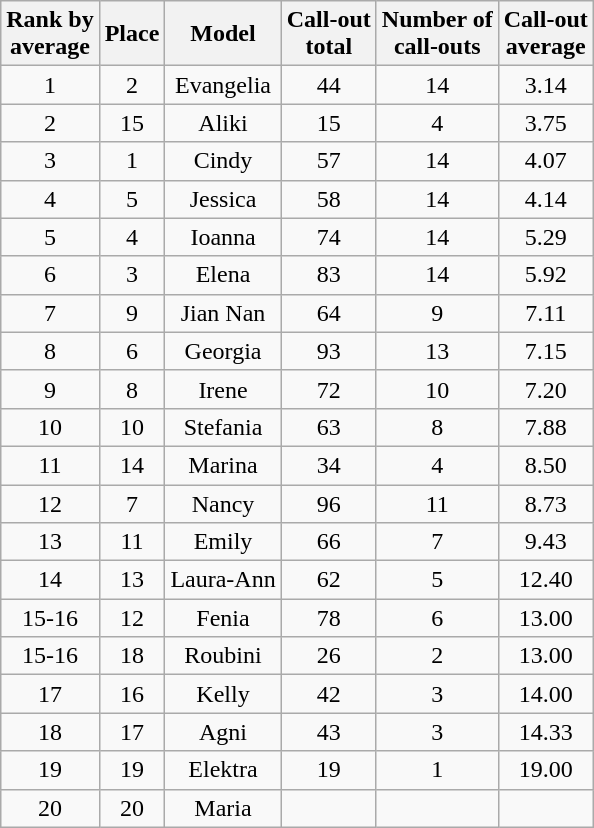<table class="wikitable sortable" style="margin:auto; text-align:center; white-space:nowrap">
<tr>
<th>Rank by<br>average</th>
<th>Place</th>
<th>Model</th>
<th>Call-out<br>total</th>
<th>Number of<br>call-outs</th>
<th>Call-out<br>average</th>
</tr>
<tr>
<td>1</td>
<td>2</td>
<td>Evangelia</td>
<td>44</td>
<td>14</td>
<td>3.14</td>
</tr>
<tr>
<td>2</td>
<td>15</td>
<td>Aliki</td>
<td>15</td>
<td>4</td>
<td>3.75</td>
</tr>
<tr>
<td>3</td>
<td>1</td>
<td>Cindy</td>
<td>57</td>
<td>14</td>
<td>4.07</td>
</tr>
<tr>
<td>4</td>
<td>5</td>
<td>Jessica</td>
<td>58</td>
<td>14</td>
<td>4.14</td>
</tr>
<tr>
<td>5</td>
<td>4</td>
<td>Ioanna</td>
<td>74</td>
<td>14</td>
<td>5.29</td>
</tr>
<tr>
<td>6</td>
<td>3</td>
<td>Elena</td>
<td>83</td>
<td>14</td>
<td>5.92</td>
</tr>
<tr>
<td>7</td>
<td>9</td>
<td>Jian Nan</td>
<td>64</td>
<td>9</td>
<td>7.11</td>
</tr>
<tr>
<td>8</td>
<td>6</td>
<td>Georgia</td>
<td>93</td>
<td>13</td>
<td>7.15</td>
</tr>
<tr>
<td>9</td>
<td>8</td>
<td>Irene</td>
<td>72</td>
<td>10</td>
<td>7.20</td>
</tr>
<tr>
<td>10</td>
<td>10</td>
<td>Stefania</td>
<td>63</td>
<td>8</td>
<td>7.88</td>
</tr>
<tr>
<td>11</td>
<td>14</td>
<td>Marina</td>
<td>34</td>
<td>4</td>
<td>8.50</td>
</tr>
<tr>
<td>12</td>
<td>7</td>
<td>Nancy</td>
<td>96</td>
<td>11</td>
<td>8.73</td>
</tr>
<tr>
<td>13</td>
<td>11</td>
<td>Emily</td>
<td>66</td>
<td>7</td>
<td>9.43</td>
</tr>
<tr>
<td>14</td>
<td>13</td>
<td>Laura-Ann</td>
<td>62</td>
<td>5</td>
<td>12.40</td>
</tr>
<tr>
<td>15-16</td>
<td>12</td>
<td>Fenia</td>
<td>78</td>
<td>6</td>
<td>13.00</td>
</tr>
<tr>
<td>15-16</td>
<td>18</td>
<td>Roubini</td>
<td>26</td>
<td>2</td>
<td>13.00</td>
</tr>
<tr>
<td>17</td>
<td>16</td>
<td>Kelly</td>
<td>42</td>
<td>3</td>
<td>14.00</td>
</tr>
<tr>
<td>18</td>
<td>17</td>
<td>Agni</td>
<td>43</td>
<td>3</td>
<td>14.33</td>
</tr>
<tr>
<td>19</td>
<td>19</td>
<td>Elektra</td>
<td>19</td>
<td>1</td>
<td>19.00</td>
</tr>
<tr>
<td>20</td>
<td>20</td>
<td>Maria</td>
<td></td>
<td></td>
<td></td>
</tr>
</table>
